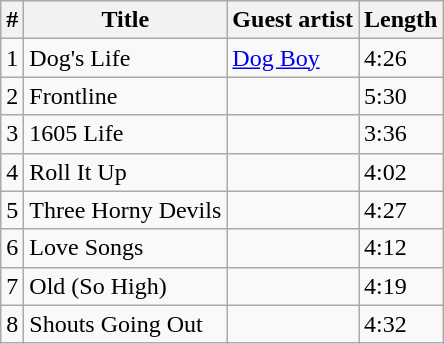<table class="wikitable">
<tr>
<th>#</th>
<th>Title</th>
<th>Guest artist</th>
<th>Length</th>
</tr>
<tr>
<td>1</td>
<td>Dog's Life</td>
<td><a href='#'>Dog Boy</a></td>
<td>4:26</td>
</tr>
<tr>
<td>2</td>
<td>Frontline</td>
<td></td>
<td>5:30</td>
</tr>
<tr>
<td>3</td>
<td>1605 Life</td>
<td></td>
<td>3:36</td>
</tr>
<tr>
<td>4</td>
<td>Roll It Up</td>
<td></td>
<td>4:02</td>
</tr>
<tr>
<td>5</td>
<td>Three Horny Devils</td>
<td></td>
<td>4:27</td>
</tr>
<tr>
<td>6</td>
<td>Love Songs</td>
<td></td>
<td>4:12</td>
</tr>
<tr>
<td>7</td>
<td>Old (So High)</td>
<td></td>
<td>4:19</td>
</tr>
<tr>
<td>8</td>
<td>Shouts Going Out</td>
<td></td>
<td>4:32</td>
</tr>
</table>
